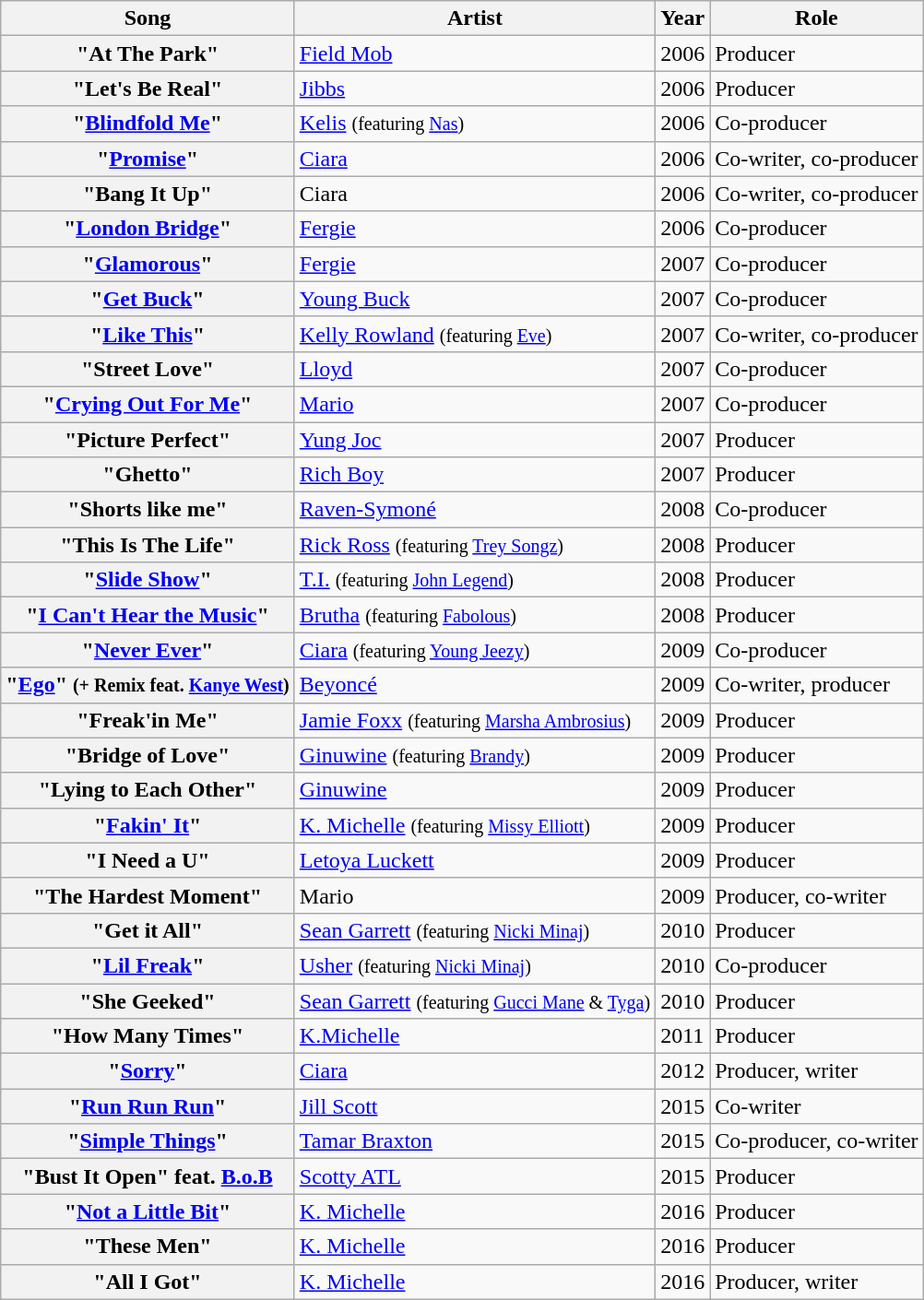<table class="wikitable sortable plainrowheaders">
<tr>
<th scope="col">Song</th>
<th scope="col">Artist</th>
<th scope="col">Year</th>
<th scope="col">Role</th>
</tr>
<tr>
<th scope="row">"At The Park"</th>
<td><a href='#'>Field Mob</a></td>
<td>2006</td>
<td>Producer</td>
</tr>
<tr>
<th scope="row">"Let's Be Real"</th>
<td><a href='#'>Jibbs</a></td>
<td>2006</td>
<td>Producer</td>
</tr>
<tr>
<th scope="row">"<a href='#'>Blindfold Me</a>"</th>
<td><a href='#'>Kelis</a> <small>(featuring <a href='#'>Nas</a>)</small></td>
<td>2006</td>
<td>Co-producer</td>
</tr>
<tr>
<th scope="row">"<a href='#'>Promise</a>"</th>
<td><a href='#'>Ciara</a></td>
<td>2006</td>
<td>Co-writer, co-producer</td>
</tr>
<tr>
<th scope="row">"Bang It Up"</th>
<td>Ciara</td>
<td>2006</td>
<td>Co-writer, co-producer</td>
</tr>
<tr>
<th scope="row">"<a href='#'>London Bridge</a>"</th>
<td><a href='#'>Fergie</a></td>
<td>2006</td>
<td>Co-producer</td>
</tr>
<tr>
<th scope="row">"<a href='#'>Glamorous</a>"</th>
<td><a href='#'>Fergie</a></td>
<td>2007</td>
<td>Co-producer</td>
</tr>
<tr>
<th scope="row">"<a href='#'>Get Buck</a>"</th>
<td><a href='#'>Young Buck</a></td>
<td>2007</td>
<td>Co-producer</td>
</tr>
<tr>
<th scope="row">"<a href='#'>Like This</a>"</th>
<td><a href='#'>Kelly Rowland</a> <small>(featuring <a href='#'>Eve</a>)</small></td>
<td>2007</td>
<td>Co-writer, co-producer</td>
</tr>
<tr>
<th scope="row">"Street Love"</th>
<td><a href='#'>Lloyd</a></td>
<td>2007</td>
<td>Co-producer</td>
</tr>
<tr>
<th scope="row">"<a href='#'>Crying Out For Me</a>"</th>
<td><a href='#'>Mario</a></td>
<td>2007</td>
<td>Co-producer</td>
</tr>
<tr>
<th scope="row">"Picture Perfect"</th>
<td><a href='#'>Yung Joc</a></td>
<td>2007</td>
<td>Producer</td>
</tr>
<tr>
<th scope="row">"Ghetto"</th>
<td><a href='#'>Rich Boy</a></td>
<td>2007</td>
<td>Producer</td>
</tr>
<tr>
<th scope="row">"Shorts like me"</th>
<td><a href='#'>Raven-Symoné</a></td>
<td>2008</td>
<td>Co-producer</td>
</tr>
<tr>
<th scope="row">"This Is The Life"</th>
<td><a href='#'>Rick Ross</a> <small>(featuring <a href='#'>Trey Songz</a>)</small></td>
<td>2008</td>
<td>Producer</td>
</tr>
<tr>
<th scope="row">"<a href='#'>Slide Show</a>"</th>
<td><a href='#'>T.I.</a> <small>(featuring <a href='#'>John Legend</a>)</small></td>
<td>2008</td>
<td>Producer</td>
</tr>
<tr>
<th scope="row">"<a href='#'>I Can't Hear the Music</a>"</th>
<td><a href='#'>Brutha</a> <small>(featuring <a href='#'>Fabolous</a>)</small></td>
<td>2008</td>
<td>Producer</td>
</tr>
<tr>
<th scope="row">"<a href='#'>Never Ever</a>"</th>
<td><a href='#'>Ciara</a> <small>(featuring <a href='#'>Young Jeezy</a>)</small></td>
<td>2009</td>
<td>Co-producer</td>
</tr>
<tr>
<th scope="row">"<a href='#'>Ego</a>" <small>(+ Remix feat. <a href='#'>Kanye West</a>)</small></th>
<td><a href='#'>Beyoncé</a></td>
<td>2009</td>
<td>Co-writer, producer</td>
</tr>
<tr>
<th scope="row">"Freak'in Me"</th>
<td><a href='#'>Jamie Foxx</a> <small>(featuring <a href='#'>Marsha Ambrosius</a>)</small></td>
<td>2009</td>
<td>Producer</td>
</tr>
<tr>
<th scope="row">"Bridge of Love"</th>
<td><a href='#'>Ginuwine</a> <small>(featuring <a href='#'>Brandy</a>)</small></td>
<td>2009</td>
<td>Producer</td>
</tr>
<tr>
<th scope="row">"Lying to Each Other"</th>
<td><a href='#'>Ginuwine</a></td>
<td>2009</td>
<td>Producer</td>
</tr>
<tr>
<th scope="row">"<a href='#'>Fakin' It</a>"</th>
<td><a href='#'>K. Michelle</a> <small>(featuring <a href='#'>Missy Elliott</a>)</small></td>
<td>2009</td>
<td>Producer</td>
</tr>
<tr>
<th scope="row">"I Need a U"</th>
<td><a href='#'>Letoya Luckett</a></td>
<td>2009</td>
<td>Producer</td>
</tr>
<tr>
<th scope="row">"The Hardest Moment"</th>
<td>Mario</td>
<td>2009</td>
<td>Producer, co-writer</td>
</tr>
<tr>
<th scope="row">"Get it All"</th>
<td><a href='#'>Sean Garrett</a> <small>(featuring <a href='#'>Nicki Minaj</a>)</small></td>
<td>2010</td>
<td>Producer</td>
</tr>
<tr>
<th scope="row">"<a href='#'>Lil Freak</a>"</th>
<td><a href='#'>Usher</a> <small>(featuring <a href='#'>Nicki Minaj</a>)</small></td>
<td>2010</td>
<td>Co-producer</td>
</tr>
<tr>
<th scope="row">"She Geeked"</th>
<td><a href='#'>Sean Garrett</a> <small>(featuring <a href='#'>Gucci Mane</a> & <a href='#'>Tyga</a>)</small></td>
<td>2010</td>
<td>Producer</td>
</tr>
<tr>
<th scope="row">"How Many Times"</th>
<td><a href='#'>K.Michelle</a></td>
<td>2011</td>
<td>Producer</td>
</tr>
<tr>
<th scope="row">"<a href='#'>Sorry</a>"</th>
<td><a href='#'>Ciara</a></td>
<td>2012</td>
<td>Producer, writer</td>
</tr>
<tr>
<th scope="row">"<a href='#'>Run Run Run</a>"</th>
<td><a href='#'>Jill Scott</a></td>
<td>2015</td>
<td>Co-writer</td>
</tr>
<tr>
<th scope="row">"<a href='#'>Simple Things</a>"</th>
<td><a href='#'>Tamar Braxton</a></td>
<td>2015</td>
<td>Co-producer, co-writer</td>
</tr>
<tr>
<th scope="row">"Bust It Open" feat. <a href='#'>B.o.B</a></th>
<td><a href='#'>Scotty ATL</a></td>
<td>2015</td>
<td>Producer</td>
</tr>
<tr>
<th scope="row">"<a href='#'>Not a Little Bit</a>"</th>
<td><a href='#'>K. Michelle</a></td>
<td>2016</td>
<td>Producer</td>
</tr>
<tr>
<th scope="row">"These Men"</th>
<td><a href='#'>K. Michelle</a></td>
<td>2016</td>
<td>Producer</td>
</tr>
<tr>
<th scope="row">"All I Got"</th>
<td><a href='#'>K. Michelle</a></td>
<td>2016</td>
<td>Producer, writer</td>
</tr>
</table>
